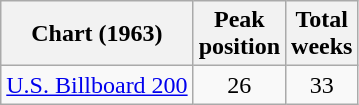<table class="wikitable sortable">
<tr>
<th>Chart (1963)</th>
<th>Peak<br>position</th>
<th>Total<br>weeks</th>
</tr>
<tr>
<td align="left"><a href='#'>U.S. Billboard 200</a></td>
<td style="text-align:center;">26</td>
<td style="text-align:center;">33</td>
</tr>
</table>
